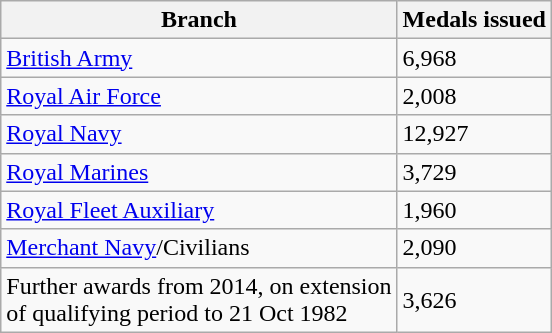<table class="wikitable">
<tr>
<th>Branch</th>
<th>Medals issued</th>
</tr>
<tr>
<td><a href='#'>British Army</a></td>
<td>6,968</td>
</tr>
<tr>
<td><a href='#'>Royal Air Force</a></td>
<td>2,008</td>
</tr>
<tr>
<td><a href='#'>Royal Navy</a></td>
<td>12,927</td>
</tr>
<tr>
<td><a href='#'>Royal Marines</a></td>
<td>3,729</td>
</tr>
<tr>
<td><a href='#'>Royal Fleet Auxiliary</a></td>
<td>1,960</td>
</tr>
<tr>
<td><a href='#'>Merchant Navy</a>/Civilians</td>
<td>2,090</td>
</tr>
<tr>
<td>Further awards from 2014, on extension<br>of qualifying period to 21 Oct 1982</td>
<td>3,626</td>
</tr>
</table>
